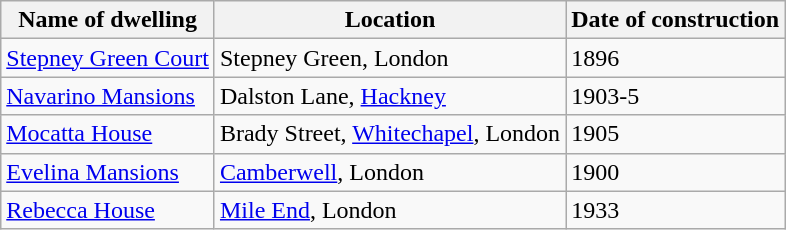<table class="wikitable sortable">
<tr>
<th>Name of dwelling</th>
<th>Location</th>
<th>Date of construction</th>
</tr>
<tr>
<td><a href='#'>Stepney Green Court</a></td>
<td>Stepney Green, London</td>
<td>1896</td>
</tr>
<tr>
<td><a href='#'>Navarino Mansions</a></td>
<td>Dalston Lane, <a href='#'>Hackney</a></td>
<td>1903-5</td>
</tr>
<tr>
<td><a href='#'>Mocatta House</a></td>
<td>Brady Street, <a href='#'>Whitechapel</a>, London</td>
<td>1905</td>
</tr>
<tr>
<td><a href='#'>Evelina Mansions</a></td>
<td><a href='#'>Camberwell</a>, London</td>
<td>1900</td>
</tr>
<tr>
<td><a href='#'>Rebecca House</a></td>
<td><a href='#'>Mile End</a>, London</td>
<td>1933</td>
</tr>
</table>
